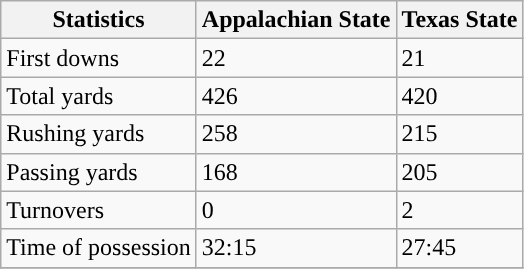<table class="wikitable">
<tr>
<th>Statistics</th>
<th>Appalachian State</th>
<th>Texas State</th>
</tr>
<tr>
<td>First downs</td>
<td>22</td>
<td>21</td>
</tr>
<tr>
<td>Total yards</td>
<td>426</td>
<td>420</td>
</tr>
<tr>
<td>Rushing yards</td>
<td>258</td>
<td>215</td>
</tr>
<tr>
<td>Passing yards</td>
<td>168</td>
<td>205</td>
</tr>
<tr>
<td>Turnovers</td>
<td>0</td>
<td>2</td>
</tr>
<tr>
<td>Time of possession</td>
<td>32:15</td>
<td>27:45</td>
</tr>
<tr>
</tr>
</table>
